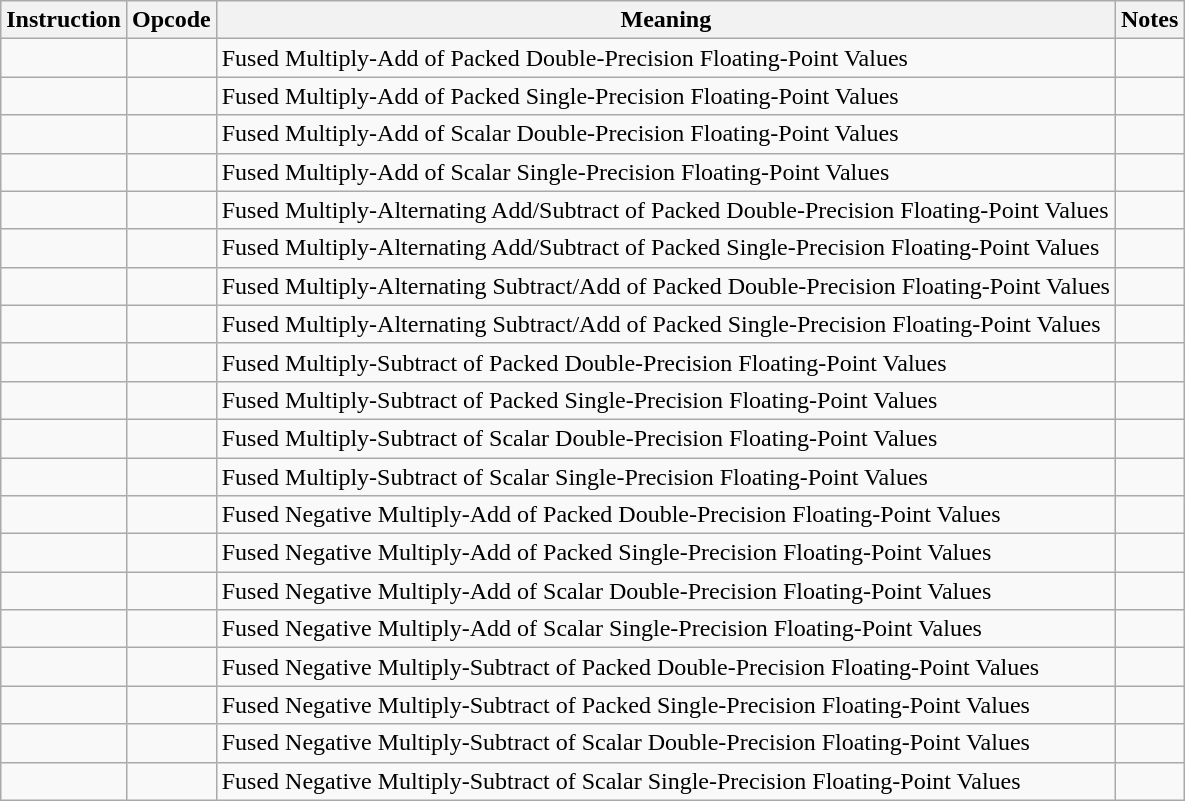<table class="wikitable">
<tr>
<th>Instruction</th>
<th>Opcode</th>
<th>Meaning</th>
<th>Notes</th>
</tr>
<tr>
<td></td>
<td></td>
<td>Fused Multiply-Add of Packed Double-Precision Floating-Point Values</td>
<td></td>
</tr>
<tr>
<td></td>
<td></td>
<td>Fused Multiply-Add of Packed Single-Precision Floating-Point Values</td>
<td></td>
</tr>
<tr>
<td></td>
<td></td>
<td>Fused Multiply-Add of Scalar Double-Precision Floating-Point Values</td>
<td></td>
</tr>
<tr>
<td></td>
<td></td>
<td>Fused Multiply-Add of Scalar Single-Precision Floating-Point Values</td>
<td></td>
</tr>
<tr>
<td></td>
<td></td>
<td>Fused Multiply-Alternating Add/Subtract of Packed Double-Precision Floating-Point Values</td>
<td></td>
</tr>
<tr>
<td></td>
<td></td>
<td>Fused Multiply-Alternating Add/Subtract of Packed Single-Precision Floating-Point Values</td>
<td></td>
</tr>
<tr>
<td></td>
<td></td>
<td>Fused Multiply-Alternating Subtract/Add of Packed Double-Precision Floating-Point Values</td>
<td></td>
</tr>
<tr>
<td></td>
<td></td>
<td>Fused Multiply-Alternating Subtract/Add of Packed Single-Precision Floating-Point Values</td>
<td></td>
</tr>
<tr>
<td></td>
<td></td>
<td>Fused Multiply-Subtract of Packed Double-Precision Floating-Point Values</td>
<td></td>
</tr>
<tr>
<td></td>
<td></td>
<td>Fused Multiply-Subtract of Packed Single-Precision Floating-Point Values</td>
<td></td>
</tr>
<tr>
<td></td>
<td></td>
<td>Fused Multiply-Subtract of Scalar Double-Precision Floating-Point Values</td>
<td></td>
</tr>
<tr>
<td></td>
<td></td>
<td>Fused Multiply-Subtract of Scalar Single-Precision Floating-Point Values</td>
<td></td>
</tr>
<tr>
<td></td>
<td></td>
<td>Fused Negative Multiply-Add of Packed Double-Precision Floating-Point Values</td>
<td></td>
</tr>
<tr>
<td></td>
<td></td>
<td>Fused Negative Multiply-Add of Packed Single-Precision Floating-Point Values</td>
<td></td>
</tr>
<tr>
<td></td>
<td></td>
<td>Fused Negative Multiply-Add of Scalar Double-Precision Floating-Point Values</td>
<td></td>
</tr>
<tr>
<td></td>
<td></td>
<td>Fused Negative Multiply-Add of Scalar Single-Precision Floating-Point Values</td>
<td></td>
</tr>
<tr>
<td></td>
<td></td>
<td>Fused Negative Multiply-Subtract of Packed Double-Precision Floating-Point Values</td>
<td></td>
</tr>
<tr>
<td></td>
<td></td>
<td>Fused Negative Multiply-Subtract of Packed Single-Precision Floating-Point Values</td>
<td></td>
</tr>
<tr>
<td></td>
<td></td>
<td>Fused Negative Multiply-Subtract of Scalar Double-Precision Floating-Point Values</td>
<td></td>
</tr>
<tr>
<td></td>
<td></td>
<td>Fused Negative Multiply-Subtract of Scalar Single-Precision Floating-Point Values</td>
<td></td>
</tr>
</table>
